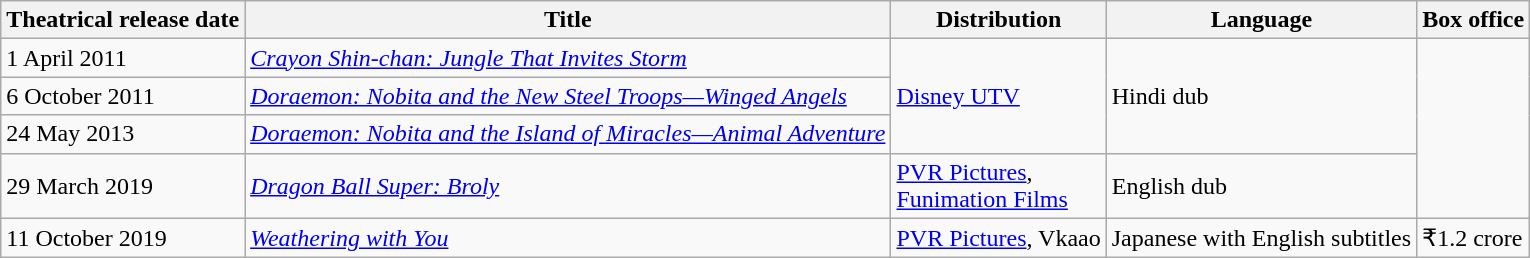<table class="wikitable sortable">
<tr>
<th>Theatrical release date</th>
<th>Title</th>
<th>Distribution</th>
<th>Language</th>
<th>Box office</th>
</tr>
<tr>
<td>1 April 2011</td>
<td><em><a href='#'>Crayon Shin-chan: Jungle That Invites Storm</a></em></td>
<td rowspan="3"><a href='#'>Disney UTV</a></td>
<td rowspan="3">Hindi dub</td>
<td rowspan="4"></td>
</tr>
<tr>
<td>6 October 2011</td>
<td><em><a href='#'>Doraemon: Nobita and the New Steel Troops—Winged Angels</a></em></td>
</tr>
<tr>
<td>24 May 2013</td>
<td><em><a href='#'>Doraemon: Nobita and the Island of Miracles—Animal Adventure</a></em></td>
</tr>
<tr>
<td>29 March 2019</td>
<td><em><a href='#'>Dragon Ball Super: Broly</a></em></td>
<td><a href='#'>PVR Pictures</a>,<br><a href='#'>Funimation Films</a></td>
<td>English dub</td>
</tr>
<tr>
<td>11 October 2019</td>
<td><em><a href='#'>Weathering with You</a></em></td>
<td><a href='#'>PVR Pictures</a>, Vkaao</td>
<td rowspan="10">Japanese with English subtitles</td>
<td>₹1.2 crore</td>
</tr>
</table>
